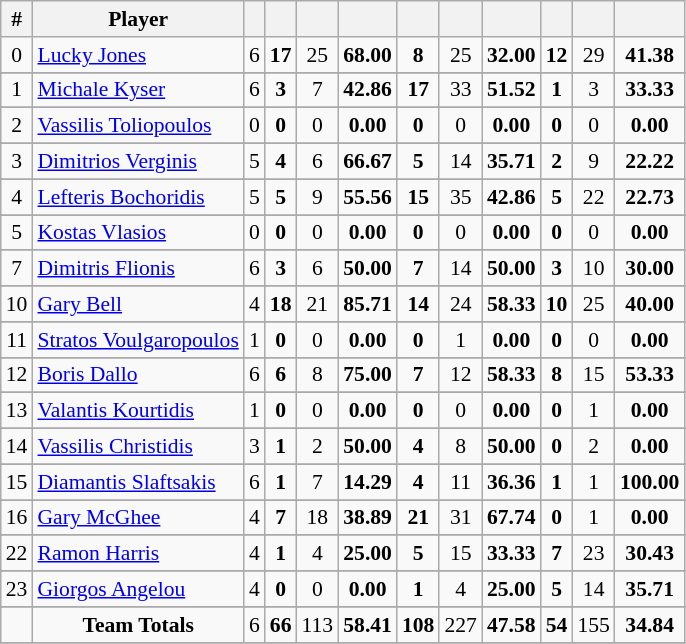<table class="wikitable sortable" style="font-size:90%; text-align:center;">
<tr>
<th>#</th>
<th>Player</th>
<th></th>
<th></th>
<th></th>
<th></th>
<th></th>
<th></th>
<th></th>
<th></th>
<th></th>
<th></th>
</tr>
<tr>
<td>0</td>
<td align="left"> <a href='#'>Lucky Jones</a></td>
<td>6</td>
<td><strong>17</strong></td>
<td>25</td>
<td><strong>68.00</strong></td>
<td><strong>8</strong></td>
<td>25</td>
<td><strong>32.00</strong></td>
<td><strong>12</strong></td>
<td>29</td>
<td><strong>41.38</strong></td>
</tr>
<tr>
</tr>
<tr>
<td>1</td>
<td align="left"> <a href='#'>Michale Kyser</a></td>
<td>6</td>
<td><strong>3</strong></td>
<td>7</td>
<td><strong>42.86</strong></td>
<td><strong>17</strong></td>
<td>33</td>
<td><strong>51.52</strong></td>
<td><strong>1</strong></td>
<td>3</td>
<td><strong>33.33</strong></td>
</tr>
<tr>
</tr>
<tr>
<td>2</td>
<td align="left"> <a href='#'>Vassilis Toliopoulos</a></td>
<td>0</td>
<td><strong>0</strong></td>
<td>0</td>
<td><strong>0.00</strong></td>
<td><strong>0</strong></td>
<td>0</td>
<td><strong>0.00</strong></td>
<td><strong>0</strong></td>
<td>0</td>
<td><strong>0.00</strong></td>
</tr>
<tr>
</tr>
<tr>
<td>3</td>
<td align="left"> <a href='#'>Dimitrios Verginis</a></td>
<td>5</td>
<td><strong>4</strong></td>
<td>6</td>
<td><strong>66.67</strong></td>
<td><strong>5</strong></td>
<td>14</td>
<td><strong>35.71</strong></td>
<td><strong>2</strong></td>
<td>9</td>
<td><strong>22.22</strong></td>
</tr>
<tr>
</tr>
<tr>
<td>4</td>
<td align="left"> <a href='#'>Lefteris Bochoridis</a></td>
<td>5</td>
<td><strong>5</strong></td>
<td>9</td>
<td><strong>55.56</strong></td>
<td><strong>15</strong></td>
<td>35</td>
<td><strong>42.86</strong></td>
<td><strong>5</strong></td>
<td>22</td>
<td><strong>22.73</strong></td>
</tr>
<tr>
</tr>
<tr>
<td>5</td>
<td align="left"> <a href='#'>Kostas Vlasios</a></td>
<td>0</td>
<td><strong>0</strong></td>
<td>0</td>
<td><strong>0.00</strong></td>
<td><strong>0</strong></td>
<td>0</td>
<td><strong>0.00</strong></td>
<td><strong>0</strong></td>
<td>0</td>
<td><strong>0.00</strong></td>
</tr>
<tr>
</tr>
<tr>
<td>7</td>
<td align="left"> <a href='#'>Dimitris Flionis</a></td>
<td>6</td>
<td><strong>3</strong></td>
<td>6</td>
<td><strong>50.00</strong></td>
<td><strong>7</strong></td>
<td>14</td>
<td><strong>50.00</strong></td>
<td><strong>3</strong></td>
<td>10</td>
<td><strong>30.00</strong></td>
</tr>
<tr>
</tr>
<tr>
<td>10</td>
<td align="left"> <a href='#'>Gary Bell</a></td>
<td>4</td>
<td><strong>18</strong></td>
<td>21</td>
<td><strong>85.71</strong></td>
<td><strong>14</strong></td>
<td>24</td>
<td><strong>58.33</strong></td>
<td><strong>10</strong></td>
<td>25</td>
<td><strong>40.00</strong></td>
</tr>
<tr>
</tr>
<tr>
<td>11</td>
<td align="left"> <a href='#'>Stratos Voulgaropoulos</a></td>
<td>1</td>
<td><strong>0</strong></td>
<td>0</td>
<td><strong>0.00</strong></td>
<td><strong>0</strong></td>
<td>1</td>
<td><strong>0.00</strong></td>
<td><strong>0</strong></td>
<td>0</td>
<td><strong>0.00</strong></td>
</tr>
<tr>
</tr>
<tr>
<td>12</td>
<td align="left"> <a href='#'>Boris Dallo</a></td>
<td>6</td>
<td><strong>6</strong></td>
<td>8</td>
<td><strong>75.00</strong></td>
<td><strong>7</strong></td>
<td>12</td>
<td><strong>58.33</strong></td>
<td><strong>8</strong></td>
<td>15</td>
<td><strong>53.33</strong></td>
</tr>
<tr>
</tr>
<tr>
<td>13</td>
<td align="left"> <a href='#'>Valantis Kourtidis</a></td>
<td>1</td>
<td><strong>0</strong></td>
<td>0</td>
<td><strong>0.00</strong></td>
<td><strong>0</strong></td>
<td>0</td>
<td><strong>0.00</strong></td>
<td><strong>0</strong></td>
<td>1</td>
<td><strong>0.00</strong></td>
</tr>
<tr>
</tr>
<tr>
<td>14</td>
<td align="left"> <a href='#'>Vassilis Christidis</a></td>
<td>3</td>
<td><strong>1</strong></td>
<td>2</td>
<td><strong>50.00</strong></td>
<td><strong>4</strong></td>
<td>8</td>
<td><strong>50.00</strong></td>
<td><strong>0</strong></td>
<td>2</td>
<td><strong>0.00</strong></td>
</tr>
<tr>
</tr>
<tr>
<td>15</td>
<td align="left"> <a href='#'>Diamantis Slaftsakis</a></td>
<td>6</td>
<td><strong>1</strong></td>
<td>7</td>
<td><strong>14.29</strong></td>
<td><strong>4</strong></td>
<td>11</td>
<td><strong>36.36</strong></td>
<td><strong>1</strong></td>
<td>1</td>
<td><strong>100.00</strong></td>
</tr>
<tr>
</tr>
<tr>
<td>16</td>
<td align="left"> <a href='#'>Gary McGhee</a></td>
<td>4</td>
<td><strong>7</strong></td>
<td>18</td>
<td><strong>38.89</strong></td>
<td><strong>21</strong></td>
<td>31</td>
<td><strong>67.74</strong></td>
<td><strong>0</strong></td>
<td>1</td>
<td><strong>0.00</strong></td>
</tr>
<tr>
</tr>
<tr>
<td>22</td>
<td align="left"> <a href='#'>Ramon Harris</a></td>
<td>4</td>
<td><strong>1</strong></td>
<td>4</td>
<td><strong>25.00</strong></td>
<td><strong>5</strong></td>
<td>15</td>
<td><strong>33.33</strong></td>
<td><strong>7</strong></td>
<td>23</td>
<td><strong>30.43</strong></td>
</tr>
<tr>
</tr>
<tr>
<td>23</td>
<td align="left"> <a href='#'>Giorgos Angelou</a></td>
<td>4</td>
<td><strong>0</strong></td>
<td>0</td>
<td><strong>0.00</strong></td>
<td><strong>1</strong></td>
<td>4</td>
<td><strong>25.00</strong></td>
<td><strong>5</strong></td>
<td>14</td>
<td><strong>35.71</strong></td>
</tr>
<tr>
</tr>
<tr>
<td></td>
<td><strong>Team Totals</strong></td>
<td>6</td>
<td><strong>66</strong></td>
<td>113</td>
<td><strong>58.41</strong></td>
<td><strong>108</strong></td>
<td>227</td>
<td><strong>47.58</strong></td>
<td><strong>54</strong></td>
<td>155</td>
<td><strong>34.84</strong></td>
</tr>
<tr>
</tr>
</table>
